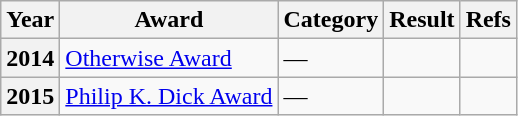<table class="wikitable sortable">
<tr>
<th>Year</th>
<th>Award</th>
<th>Category</th>
<th>Result</th>
<th>Refs</th>
</tr>
<tr>
<th>2014</th>
<td><a href='#'>Otherwise Award</a></td>
<td>—</td>
<td></td>
<td></td>
</tr>
<tr>
<th>2015</th>
<td><a href='#'>Philip K. Dick Award</a></td>
<td>—</td>
<td></td>
<td></td>
</tr>
</table>
